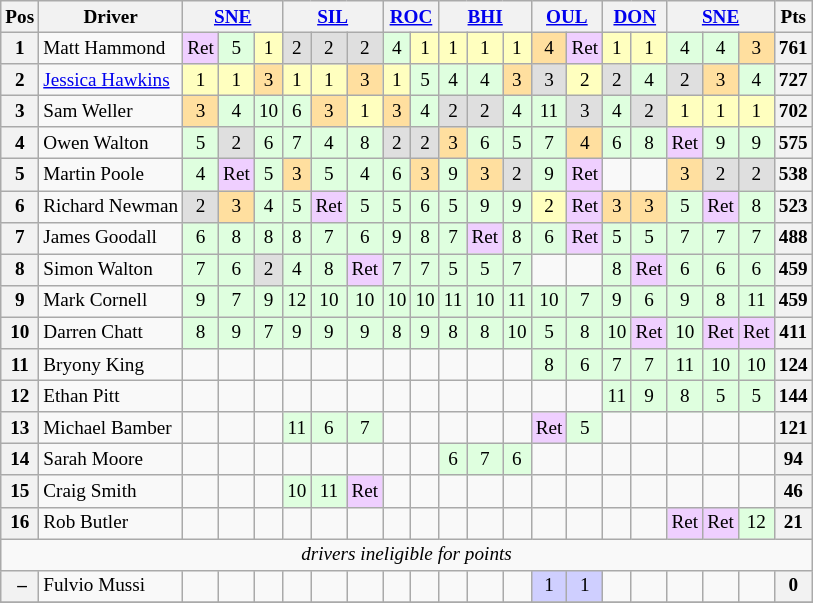<table class="wikitable" style="font-size: 80%; text-align: center;">
<tr valign="top">
<th valign="middle">Pos</th>
<th valign="middle">Driver</th>
<th colspan="3"><a href='#'>SNE</a></th>
<th colspan="3"><a href='#'>SIL</a></th>
<th colspan="2"><a href='#'>ROC</a></th>
<th colspan="3"><a href='#'>BHI</a></th>
<th colspan="2"><a href='#'>OUL</a></th>
<th colspan="2"><a href='#'>DON</a></th>
<th colspan="3"><a href='#'>SNE</a></th>
<th valign=middle>Pts</th>
</tr>
<tr>
<th>1</th>
<td align=left> Matt Hammond</td>
<td style="background:#efcfff;">Ret</td>
<td style="background:#dfffdf;">5</td>
<td style="background:#ffffbf;">1</td>
<td style="background:#dfdfdf;">2</td>
<td style="background:#dfdfdf;">2</td>
<td style="background:#dfdfdf;">2</td>
<td style="background:#dfffdf;">4</td>
<td style="background:#ffffbf;">1</td>
<td style="background:#ffffbf;">1</td>
<td style="background:#ffffbf;">1</td>
<td style="background:#ffffbf;">1</td>
<td style="background:#ffdf9f;">4</td>
<td style="background:#efcfff;">Ret</td>
<td style="background:#ffffbf;">1</td>
<td style="background:#ffffbf;">1</td>
<td style="background:#dfffdf;">4</td>
<td style="background:#dfffdf;">4</td>
<td style="background:#ffdf9f;">3</td>
<th>761</th>
</tr>
<tr>
<th>2</th>
<td align=left> <a href='#'>Jessica Hawkins</a></td>
<td style="background:#ffffbf;">1</td>
<td style="background:#ffffbf;">1</td>
<td style="background:#ffdf9f;">3</td>
<td style="background:#ffffbf;">1</td>
<td style="background:#ffffbf;">1</td>
<td style="background:#ffdf9f;">3</td>
<td style="background:#ffffbf;">1</td>
<td style="background:#dfffdf;">5</td>
<td style="background:#dfffdf;">4</td>
<td style="background:#dfffdf;">4</td>
<td style="background:#ffdf9f;">3</td>
<td style="background:#dfdfdf;">3</td>
<td style="background:#ffffbf;">2</td>
<td style="background:#dfdfdf;">2</td>
<td style="background:#dfffdf;">4</td>
<td style="background:#dfdfdf;">2</td>
<td style="background:#ffdf9f;">3</td>
<td style="background:#dfffdf;">4</td>
<th>727</th>
</tr>
<tr>
<th>3</th>
<td align=left> Sam Weller</td>
<td style="background:#ffdf9f;">3</td>
<td style="background:#dfffdf;">4</td>
<td style="background:#dfffdf;">10</td>
<td style="background:#dfffdf;">6</td>
<td style="background:#ffdf9f;">3</td>
<td style="background:#ffffbf;">1</td>
<td style="background:#ffdf9f;">3</td>
<td style="background:#dfffdf;">4</td>
<td style="background:#dfdfdf;">2</td>
<td style="background:#dfdfdf;">2</td>
<td style="background:#dfffdf;">4</td>
<td style="background:#dfffdf;">11</td>
<td style="background:#dfdfdf;">3</td>
<td style="background:#dfffdf;">4</td>
<td style="background:#dfdfdf;">2</td>
<td style="background:#ffffbf;">1</td>
<td style="background:#ffffbf;">1</td>
<td style="background:#ffffbf;">1</td>
<th>702</th>
</tr>
<tr>
<th>4</th>
<td align=left> Owen Walton</td>
<td style="background:#dfffdf;">5</td>
<td style="background:#dfdfdf;">2</td>
<td style="background:#dfffdf;">6</td>
<td style="background:#dfffdf;">7</td>
<td style="background:#dfffdf;">4</td>
<td style="background:#dfffdf;">8</td>
<td style="background:#dfdfdf;">2</td>
<td style="background:#dfdfdf;">2</td>
<td style="background:#ffdf9f;">3</td>
<td style="background:#dfffdf;">6</td>
<td style="background:#dfffdf;">5</td>
<td style="background:#dfffdf;">7</td>
<td style="background:#ffdf9f;">4</td>
<td style="background:#dfffdf;">6</td>
<td style="background:#dfffdf;">8</td>
<td style="background:#efcfff;">Ret</td>
<td style="background:#dfffdf;">9</td>
<td style="background:#dfffdf;">9</td>
<th>575</th>
</tr>
<tr>
<th>5</th>
<td align=left> Martin Poole</td>
<td style="background:#dfffdf;">4</td>
<td style="background:#efcfff;">Ret</td>
<td style="background:#dfffdf;">5</td>
<td style="background:#ffdf9f;">3</td>
<td style="background:#dfffdf;">5</td>
<td style="background:#dfffdf;">4</td>
<td style="background:#dfffdf;">6</td>
<td style="background:#ffdf9f;">3</td>
<td style="background:#dfffdf;">9</td>
<td style="background:#ffdf9f;">3</td>
<td style="background:#dfdfdf;">2</td>
<td style="background:#dfffdf;">9</td>
<td style="background:#efcfff;">Ret</td>
<td></td>
<td></td>
<td style="background:#ffdf9f;">3</td>
<td style="background:#dfdfdf;">2</td>
<td style="background:#dfdfdf;">2</td>
<th>538</th>
</tr>
<tr>
<th>6</th>
<td align=left> Richard Newman</td>
<td style="background:#dfdfdf;">2</td>
<td style="background:#ffdf9f;">3</td>
<td style="background:#dfffdf;">4</td>
<td style="background:#dfffdf;">5</td>
<td style="background:#efcfff;">Ret</td>
<td style="background:#dfffdf;">5</td>
<td style="background:#dfffdf;">5</td>
<td style="background:#dfffdf;">6</td>
<td style="background:#dfffdf;">5</td>
<td style="background:#dfffdf;">9</td>
<td style="background:#dfffdf;">9</td>
<td style="background:#ffffbf;">2</td>
<td style="background:#efcfff;">Ret</td>
<td style="background:#ffdf9f;">3</td>
<td style="background:#ffdf9f;">3</td>
<td style="background:#dfffdf;">5</td>
<td style="background:#efcfff;">Ret</td>
<td style="background:#dfffdf;">8</td>
<th>523</th>
</tr>
<tr>
<th>7</th>
<td align=left> James Goodall</td>
<td style="background:#dfffdf;">6</td>
<td style="background:#dfffdf;">8</td>
<td style="background:#dfffdf;">8</td>
<td style="background:#dfffdf;">8</td>
<td style="background:#dfffdf;">7</td>
<td style="background:#dfffdf;">6</td>
<td style="background:#dfffdf;">9</td>
<td style="background:#dfffdf;">8</td>
<td style="background:#dfffdf;">7</td>
<td style="background:#efcfff;">Ret</td>
<td style="background:#dfffdf;">8</td>
<td style="background:#dfffdf;">6</td>
<td style="background:#efcfff;">Ret</td>
<td style="background:#dfffdf;">5</td>
<td style="background:#dfffdf;">5</td>
<td style="background:#dfffdf;">7</td>
<td style="background:#dfffdf;">7</td>
<td style="background:#dfffdf;">7</td>
<th>488</th>
</tr>
<tr>
<th>8</th>
<td align=left> Simon Walton</td>
<td style="background:#dfffdf;">7</td>
<td style="background:#dfffdf;">6</td>
<td style="background:#dfdfdf;">2</td>
<td style="background:#dfffdf;">4</td>
<td style="background:#dfffdf;">8</td>
<td style="background:#efcfff;">Ret</td>
<td style="background:#dfffdf;">7</td>
<td style="background:#dfffdf;">7</td>
<td style="background:#dfffdf;">5</td>
<td style="background:#dfffdf;">5</td>
<td style="background:#dfffdf;">7</td>
<td></td>
<td></td>
<td style="background:#dfffdf;">8</td>
<td style="background:#efcfff;">Ret</td>
<td style="background:#dfffdf;">6</td>
<td style="background:#dfffdf;">6</td>
<td style="background:#dfffdf;">6</td>
<th>459</th>
</tr>
<tr>
<th>9</th>
<td align=left> Mark Cornell</td>
<td style="background:#dfffdf;">9</td>
<td style="background:#dfffdf;">7</td>
<td style="background:#dfffdf;">9</td>
<td style="background:#dfffdf;">12</td>
<td style="background:#dfffdf;">10</td>
<td style="background:#dfffdf;">10</td>
<td style="background:#dfffdf;">10</td>
<td style="background:#dfffdf;">10</td>
<td style="background:#dfffdf;">11</td>
<td style="background:#dfffdf;">10</td>
<td style="background:#dfffdf;">11</td>
<td style="background:#dfffdf;">10</td>
<td style="background:#dfffdf;">7</td>
<td style="background:#dfffdf;">9</td>
<td style="background:#dfffdf;">6</td>
<td style="background:#dfffdf;">9</td>
<td style="background:#dfffdf;">8</td>
<td style="background:#dfffdf;">11</td>
<th>459</th>
</tr>
<tr>
<th>10</th>
<td align=left> Darren Chatt</td>
<td style="background:#dfffdf;">8</td>
<td style="background:#dfffdf;">9</td>
<td style="background:#dfffdf;">7</td>
<td style="background:#dfffdf;">9</td>
<td style="background:#dfffdf;">9</td>
<td style="background:#dfffdf;">9</td>
<td style="background:#dfffdf;">8</td>
<td style="background:#dfffdf;">9</td>
<td style="background:#dfffdf;">8</td>
<td style="background:#dfffdf;">8</td>
<td style="background:#dfffdf;">10</td>
<td style="background:#dfffdf;">5</td>
<td style="background:#dfffdf;">8</td>
<td style="background:#dfffdf;">10</td>
<td style="background:#efcfff;">Ret</td>
<td style="background:#dfffdf;">10</td>
<td style="background:#efcfff;">Ret</td>
<td style="background:#efcfff;">Ret</td>
<th>411</th>
</tr>
<tr>
<th>11</th>
<td align=left> Bryony King</td>
<td></td>
<td></td>
<td></td>
<td></td>
<td></td>
<td></td>
<td></td>
<td></td>
<td></td>
<td></td>
<td></td>
<td style="background:#dfffdf;">8</td>
<td style="background:#dfffdf;">6</td>
<td style="background:#dfffdf;">7</td>
<td style="background:#dfffdf;">7</td>
<td style="background:#dfffdf;">11</td>
<td style="background:#dfffdf;">10</td>
<td style="background:#dfffdf;">10</td>
<th>124</th>
</tr>
<tr>
<th>12</th>
<td align=left> Ethan Pitt</td>
<td></td>
<td></td>
<td></td>
<td></td>
<td></td>
<td></td>
<td></td>
<td></td>
<td></td>
<td></td>
<td></td>
<td></td>
<td></td>
<td style="background:#dfffdf;">11</td>
<td style="background:#dfffdf;">9</td>
<td style="background:#dfffdf;">8</td>
<td style="background:#dfffdf;">5</td>
<td style="background:#dfffdf;">5</td>
<th>144</th>
</tr>
<tr>
<th>13</th>
<td align=left> Michael Bamber</td>
<td></td>
<td></td>
<td></td>
<td style="background:#dfffdf;">11</td>
<td style="background:#dfffdf;">6</td>
<td style="background:#dfffdf;">7</td>
<td></td>
<td></td>
<td></td>
<td></td>
<td></td>
<td style="background:#efcfff;">Ret</td>
<td style="background:#dfffdf;">5</td>
<td></td>
<td></td>
<td></td>
<td></td>
<td></td>
<th>121</th>
</tr>
<tr>
<th>14</th>
<td align=left> Sarah Moore</td>
<td></td>
<td></td>
<td></td>
<td></td>
<td></td>
<td></td>
<td></td>
<td></td>
<td style="background:#dfffdf;">6</td>
<td style="background:#dfffdf;">7</td>
<td style="background:#dfffdf;">6</td>
<td></td>
<td></td>
<td></td>
<td></td>
<td></td>
<td></td>
<td></td>
<th>94</th>
</tr>
<tr>
<th>15</th>
<td align=left> Craig Smith</td>
<td></td>
<td></td>
<td></td>
<td style="background:#dfffdf;">10</td>
<td style="background:#dfffdf;">11</td>
<td style="background:#efcfff;">Ret</td>
<td></td>
<td></td>
<td></td>
<td></td>
<td></td>
<td></td>
<td></td>
<td></td>
<td></td>
<td></td>
<td></td>
<td></td>
<th>46</th>
</tr>
<tr>
<th>16</th>
<td align=left> Rob Butler</td>
<td></td>
<td></td>
<td></td>
<td></td>
<td></td>
<td></td>
<td></td>
<td></td>
<td></td>
<td></td>
<td></td>
<td></td>
<td></td>
<td></td>
<td></td>
<td style="background:#efcfff;">Ret</td>
<td style="background:#efcfff;">Ret</td>
<td style="background:#dfffdf;">12</td>
<th>21</th>
</tr>
<tr>
<td colspan=21><em>drivers ineligible for points</em></td>
</tr>
<tr>
<th> –</th>
<td align=left> Fulvio Mussi</td>
<td></td>
<td></td>
<td></td>
<td></td>
<td></td>
<td></td>
<td></td>
<td></td>
<td></td>
<td></td>
<td></td>
<td style="background:#cfcfff;">1</td>
<td style="background:#cfcfff;">1</td>
<td></td>
<td></td>
<td></td>
<td></td>
<td></td>
<th>0</th>
</tr>
<tr>
</tr>
</table>
